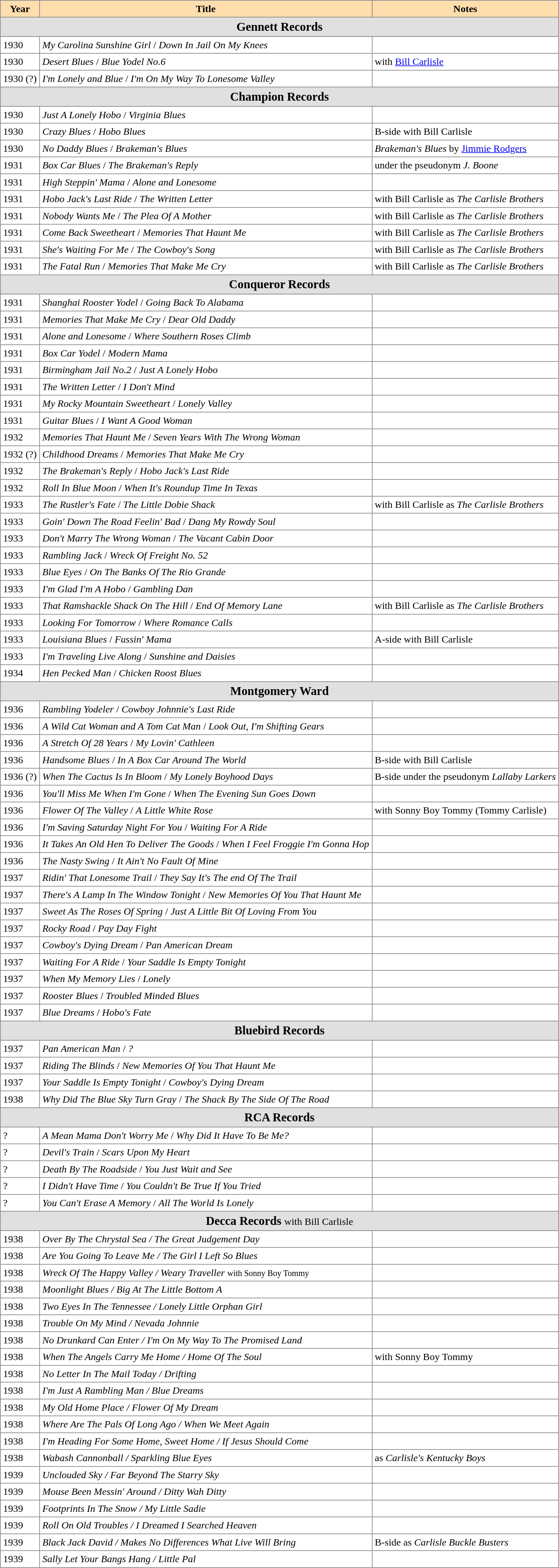<table border="2" cellspacing="0" cellpadding="4" rules="all" class="hintergrundfarbe1 rahmenfarbe1" style="margin:1em 1em 1em 0; border-style:solid; border-width:1px; border-collapse:collapse; empty-cells:show;  ">
<tr bgcolor='#FFDEAD'>
<th>Year</th>
<th>Title</th>
<th>Notes</th>
</tr>
<tr --->
<td bgcolor='#E0E0E0' colspan='4' align='center'><big><strong>Gennett Records</strong></big></td>
</tr>
<tr --->
<td>1930</td>
<td><em>My Carolina Sunshine Girl</em> / <em>Down In Jail On My Knees</em></td>
<td></td>
</tr>
<tr --->
<td>1930</td>
<td><em>Desert Blues</em> / <em>Blue Yodel No.6</em></td>
<td>with <a href='#'>Bill Carlisle</a></td>
</tr>
<tr --->
<td>1930 (?)</td>
<td><em>I'm Lonely and Blue</em> / <em>I'm On My Way To Lonesome Valley</em></td>
<td></td>
</tr>
<tr --->
<td bgcolor='#E0E0E0' colspan='4' align='center'><big><strong>Champion Records</strong></big></td>
</tr>
<tr --->
<td>1930</td>
<td><em>Just A Lonely Hobo</em> / <em>Virginia Blues</em></td>
<td></td>
</tr>
<tr --->
<td>1930</td>
<td><em>Crazy Blues</em> / <em>Hobo Blues</em></td>
<td>B-side with Bill Carlisle</td>
</tr>
<tr --->
<td>1930</td>
<td><em>No Daddy Blues</em> / <em>Brakeman's Blues</em></td>
<td><em>Brakeman's Blues</em> by <a href='#'>Jimmie Rodgers</a></td>
</tr>
<tr --->
<td>1931</td>
<td><em>Box Car Blues</em> / <em>The Brakeman's Reply</em></td>
<td>under the pseudonym <em>J. Boone</em></td>
</tr>
<tr --->
<td>1931</td>
<td><em>High Steppin' Mama</em> / <em>Alone and Lonesome</em></td>
<td></td>
</tr>
<tr --->
<td>1931</td>
<td><em>Hobo Jack's Last Ride</em> / <em>The Written Letter</em></td>
<td>with Bill Carlisle as <em>The Carlisle Brothers</em></td>
</tr>
<tr --->
<td>1931</td>
<td><em>Nobody Wants Me</em> / <em>The Plea Of A Mother</em></td>
<td>with Bill Carlisle as <em>The Carlisle Brothers</em></td>
</tr>
<tr --->
<td>1931</td>
<td><em>Come Back Sweetheart</em> / <em>Memories That Haunt Me</em></td>
<td>with Bill Carlisle as <em>The Carlisle Brothers</em></td>
</tr>
<tr --->
<td>1931</td>
<td><em>She's Waiting For Me</em> / <em>The Cowboy's Song</em></td>
<td>with Bill Carlisle as <em>The Carlisle Brothers</em></td>
</tr>
<tr --->
<td>1931</td>
<td><em>The Fatal Run</em> / <em>Memories That Make Me Cry</em></td>
<td>with Bill Carlisle as <em>The Carlisle Brothers</em></td>
</tr>
<tr --->
<td bgcolor='#E0E0E0' colspan='4' align='center'><big><strong>Conqueror Records</strong></big></td>
</tr>
<tr --->
<td>1931</td>
<td><em>Shanghai Rooster Yodel</em> / <em>Going Back To Alabama</em></td>
<td></td>
</tr>
<tr --->
<td>1931</td>
<td><em>Memories That Make Me Cry</em> / <em>Dear Old Daddy</em></td>
<td></td>
</tr>
<tr --->
<td>1931</td>
<td><em>Alone and Lonesome</em> / <em>Where Southern Roses Climb</em></td>
<td></td>
</tr>
<tr --->
<td>1931</td>
<td><em>Box Car Yodel</em> / <em>Modern Mama</em></td>
<td></td>
</tr>
<tr --->
<td>1931</td>
<td><em>Birmingham Jail No.2</em> / <em>Just A Lonely Hobo</em></td>
<td></td>
</tr>
<tr --->
<td>1931</td>
<td><em>The Written Letter</em> / <em>I Don't Mind</em></td>
<td></td>
</tr>
<tr --->
<td>1931</td>
<td><em>My Rocky Mountain Sweetheart</em> / <em>Lonely Valley</em></td>
<td></td>
</tr>
<tr --->
<td>1931</td>
<td><em>Guitar Blues</em> / <em>I Want A Good Woman</em></td>
<td></td>
</tr>
<tr ---->
<td>1932</td>
<td><em>Memories That Haunt Me</em> / <em>Seven Years With The Wrong Woman</em></td>
<td></td>
</tr>
<tr --->
<td>1932 (?)</td>
<td><em>Childhood Dreams</em> / <em>Memories That Make Me Cry</em></td>
<td></td>
</tr>
<tr --->
<td>1932</td>
<td><em>The Brakeman's Reply</em> / <em>Hobo Jack's Last Ride</em></td>
<td></td>
</tr>
<tr --->
<td>1932</td>
<td><em>Roll In Blue Moon</em> / <em>When It's Roundup Time In Texas</em></td>
<td></td>
</tr>
<tr --->
<td>1933</td>
<td><em>The Rustler's Fate</em> / <em>The Little Dobie Shack</em></td>
<td>with Bill Carlisle as <em>The Carlisle Brothers</em></td>
</tr>
<tr --->
<td>1933</td>
<td><em>Goin' Down The Road Feelin' Bad</em> / <em>Dang My Rowdy Soul</em></td>
<td></td>
</tr>
<tr --->
<td>1933</td>
<td><em>Don't Marry The Wrong Woman</em> / <em>The Vacant Cabin Door</em></td>
<td></td>
</tr>
<tr --->
<td>1933</td>
<td><em>Rambling Jack</em> / <em>Wreck Of Freight No. 52</em></td>
<td></td>
</tr>
<tr --->
<td>1933</td>
<td><em>Blue Eyes</em> / <em>On The Banks Of The Rio Grande</em></td>
<td></td>
</tr>
<tr --->
<td>1933</td>
<td><em>I'm Glad I'm A Hobo</em> / <em>Gambling Dan</em></td>
<td></td>
</tr>
<tr --->
<td>1933</td>
<td><em>That Ramshackle Shack On The Hill</em> / <em>End Of Memory Lane</em></td>
<td>with Bill Carlisle as <em>The Carlisle Brothers</em></td>
</tr>
<tr --->
<td>1933</td>
<td><em>Looking For Tomorrow</em> / <em>Where Romance Calls</em></td>
<td></td>
</tr>
<tr --->
<td>1933</td>
<td><em>Louisiana Blues</em> / <em>Fussin' Mama</em></td>
<td>A-side with Bill Carlisle</td>
</tr>
<tr --->
<td>1933</td>
<td><em>I'm Traveling Live Along</em> / <em>Sunshine and Daisies</em></td>
<td></td>
</tr>
<tr --->
<td>1934</td>
<td><em>Hen Pecked Man</em> / <em>Chicken Roost Blues</em></td>
<td></td>
</tr>
<tr --->
<td bgcolor='#E0E0E0' colspan='4' align='center'><big><strong>Montgomery Ward</strong></big></td>
</tr>
<tr --->
<td>1936</td>
<td><em>Rambling Yodeler</em> / <em>Cowboy Johnnie's Last Ride</em></td>
<td></td>
</tr>
<tr --->
<td>1936</td>
<td><em>A Wild Cat Woman and A Tom Cat Man</em> / <em>Look Out, I'm Shifting Gears</em></td>
<td></td>
</tr>
<tr --->
<td>1936</td>
<td><em>A Stretch Of 28 Years</em> / <em>My Lovin' Cathleen</em></td>
<td></td>
</tr>
<tr --->
<td>1936</td>
<td><em>Handsome Blues</em> / <em>In A Box Car Around The World</em></td>
<td>B-side with Bill Carlisle</td>
</tr>
<tr --->
<td>1936 (?)</td>
<td><em>When The Cactus Is In Bloom</em> / <em>My Lonely Boyhood Days</em></td>
<td>B-side under the pseudonym <em>Lallaby Larkers</em></td>
</tr>
<tr --->
<td>1936</td>
<td><em>You'll Miss Me When I'm Gone</em> / <em>When The Evening Sun Goes Down</em></td>
<td></td>
</tr>
<tr --->
<td>1936</td>
<td><em>Flower Of The Valley</em> / <em>A Little White Rose</em></td>
<td>with Sonny Boy Tommy (Tommy Carlisle)</td>
</tr>
<tr --->
<td>1936</td>
<td><em>I'm Saving Saturday Night For You</em> / <em>Waiting For A Ride</em></td>
<td></td>
</tr>
<tr --->
<td>1936</td>
<td><em>It Takes An Old Hen To Deliver The Goods</em> / <em>When I Feel Froggie I'm Gonna Hop</em></td>
<td></td>
</tr>
<tr --->
<td>1936</td>
<td><em>The Nasty Swing</em> / <em>It Ain't No Fault Of Mine</em></td>
<td></td>
</tr>
<tr --->
<td>1937</td>
<td><em>Ridin' That Lonesome Trail</em> / <em>They Say It's The end Of The Trail</em></td>
<td></td>
</tr>
<tr --->
<td>1937</td>
<td><em>There's A Lamp In The Window Tonight</em> / <em>New Memories Of You That Haunt Me</em></td>
<td></td>
</tr>
<tr --->
<td>1937</td>
<td><em>Sweet As The Roses Of Spring</em> / <em>Just A Little Bit Of Loving From You</em></td>
<td></td>
</tr>
<tr --->
<td>1937</td>
<td><em>Rocky Road</em> / <em>Pay Day Fight</em></td>
<td></td>
</tr>
<tr --->
<td>1937</td>
<td><em>Cowboy's Dying Dream</em> / <em>Pan American Dream</em></td>
<td></td>
</tr>
<tr --->
<td>1937</td>
<td><em>Waiting For A Ride</em> / <em>Your Saddle Is Empty Tonight</em></td>
<td></td>
</tr>
<tr --->
<td>1937</td>
<td><em>When My Memory Lies</em> / <em>Lonely</em></td>
<td></td>
</tr>
<tr --->
<td>1937</td>
<td><em>Rooster Blues</em> / <em>Troubled Minded Blues</em></td>
<td></td>
</tr>
<tr --->
<td>1937</td>
<td><em>Blue Dreams</em> / <em>Hobo's Fate</em></td>
<td></td>
</tr>
<tr ---->
<td bgcolor='#E0E0E0' colspan='4' align='center'><big><strong>Bluebird Records</strong></big></td>
</tr>
<tr --->
<td>1937</td>
<td><em>Pan American Man</em> / <em>?</em></td>
<td></td>
</tr>
<tr --->
<td>1937</td>
<td><em>Riding The Blinds</em> / <em>New Memories Of You That Haunt Me</em></td>
<td></td>
</tr>
<tr --->
<td>1937</td>
<td><em>Your Saddle Is Empty Tonight</em> / <em>Cowboy's Dying Dream</em></td>
<td></td>
</tr>
<tr --->
<td>1938</td>
<td><em>Why Did The Blue Sky Turn Gray</em> / <em>The Shack By The Side Of The Road</em></td>
<td></td>
</tr>
<tr --->
<td bgcolor='#E0E0E0' colspan='4' align='center'><big><strong>RCA Records</strong> </big></td>
</tr>
<tr --->
<td>?</td>
<td><em>A Mean Mama Don't Worry Me</em> / <em>Why Did It Have To Be Me?</em></td>
<td></td>
</tr>
<tr --->
<td>?</td>
<td><em>Devil's Train</em> / <em>Scars Upon My Heart</em></td>
<td></td>
</tr>
<tr --->
<td>?</td>
<td><em>Death By The Roadside</em> / <em>You Just Wait and See</em></td>
<td></td>
</tr>
<tr --->
<td>?</td>
<td><em>I Didn't Have Time</em> / <em>You Couldn't Be True If You Tried</em></td>
<td></td>
</tr>
<tr --->
<td>?</td>
<td><em>You Can't Erase A Memory</em> / <em>All The World Is Lonely</em></td>
</tr>
<tr --->
<td bgcolor='#E0E0E0' colspan='4' align='center'><big><strong>Decca Records</strong> <small>with Bill Carlisle</small></big></td>
</tr>
<tr --->
<td>1938</td>
<td><em>Over By The Chrystal Sea / The Great Judgement Day</em></td>
<td></td>
</tr>
<tr --->
<td>1938</td>
<td><em>Are You Going To Leave Me / The Girl I Left So Blues</em></td>
<td></td>
</tr>
<tr --->
<td>1938</td>
<td><em>Wreck Of The Happy Valley / Weary Traveller</em> <small>with Sonny Boy Tommy</small></td>
<td></td>
</tr>
<tr --->
<td>1938</td>
<td><em>Moonlight Blues / Big At The Little Bottom A</em></td>
<td></td>
</tr>
<tr --->
<td>1938</td>
<td><em>Two Eyes In The Tennessee / Lonely Little Orphan Girl</em></td>
<td></td>
</tr>
<tr --->
<td>1938</td>
<td><em>Trouble On My Mind / Nevada Johnnie</em></td>
<td></td>
</tr>
<tr --->
<td>1938</td>
<td><em>No Drunkard Can Enter / I'm On My Way To The Promised Land</em></td>
<td></td>
</tr>
<tr --->
<td>1938</td>
<td><em>When The Angels Carry Me Home / Home Of The Soul</em></td>
<td>with Sonny Boy Tommy</td>
</tr>
<tr --->
<td>1938</td>
<td><em>No Letter In The Mail Today / Drifting</em></td>
<td></td>
</tr>
<tr --->
<td>1938</td>
<td><em>I'm Just A Rambling Man / Blue Dreams</em></td>
<td></td>
</tr>
<tr --->
<td>1938</td>
<td><em>My Old Home Place / Flower Of My Dream</em></td>
<td></td>
</tr>
<tr --->
<td>1938</td>
<td><em>Where Are The Pals Of Long Ago / When We Meet Again</em></td>
<td></td>
</tr>
<tr --->
<td>1938</td>
<td><em>I'm Heading For Some Home, Sweet Home / If Jesus Should Come</em></td>
<td></td>
</tr>
<tr --->
<td>1938</td>
<td><em>Wabash Cannonball / Sparkling Blue Eyes</em></td>
<td>as <em>Carlisle's Kentucky Boys</em></td>
</tr>
<tr --->
<td>1939</td>
<td><em>Unclouded Sky / Far Beyond The Starry Sky</em></td>
<td></td>
</tr>
<tr --->
<td>1939</td>
<td><em>Mouse Been Messin' Around / Ditty Wah Ditty</em></td>
<td></td>
</tr>
<tr --->
<td>1939</td>
<td><em>Footprints In The Snow / My Little Sadie</em></td>
<td></td>
</tr>
<tr --->
<td>1939</td>
<td><em>Roll On Old Troubles / I Dreamed I Searched Heaven</em></td>
<td></td>
</tr>
<tr --->
<td>1939</td>
<td><em>Black Jack David / Makes No Differences What Live Will Bring</em></td>
<td>B-side as <em>Carlisle Buckle Busters</em></td>
</tr>
<tr --->
<td>1939</td>
<td><em>Sally Let Your Bangs Hang / Little Pal</em></td>
<td></td>
</tr>
</table>
